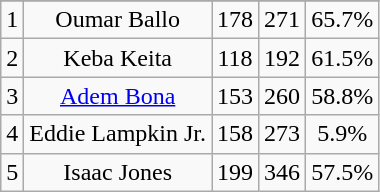<table class="wikitable sortable" style="text-align:center">
<tr>
</tr>
<tr>
<td>1</td>
<td>Oumar Ballo</td>
<td>178</td>
<td>271</td>
<td>65.7%</td>
</tr>
<tr>
<td>2</td>
<td>Keba Keita</td>
<td>118</td>
<td>192</td>
<td>61.5%</td>
</tr>
<tr>
<td>3</td>
<td><a href='#'>Adem Bona</a></td>
<td>153</td>
<td>260</td>
<td>58.8%</td>
</tr>
<tr>
<td>4</td>
<td>Eddie Lampkin Jr.</td>
<td>158</td>
<td>273</td>
<td>5.9%</td>
</tr>
<tr>
<td>5</td>
<td>Isaac Jones</td>
<td>199</td>
<td>346</td>
<td>57.5%</td>
</tr>
</table>
